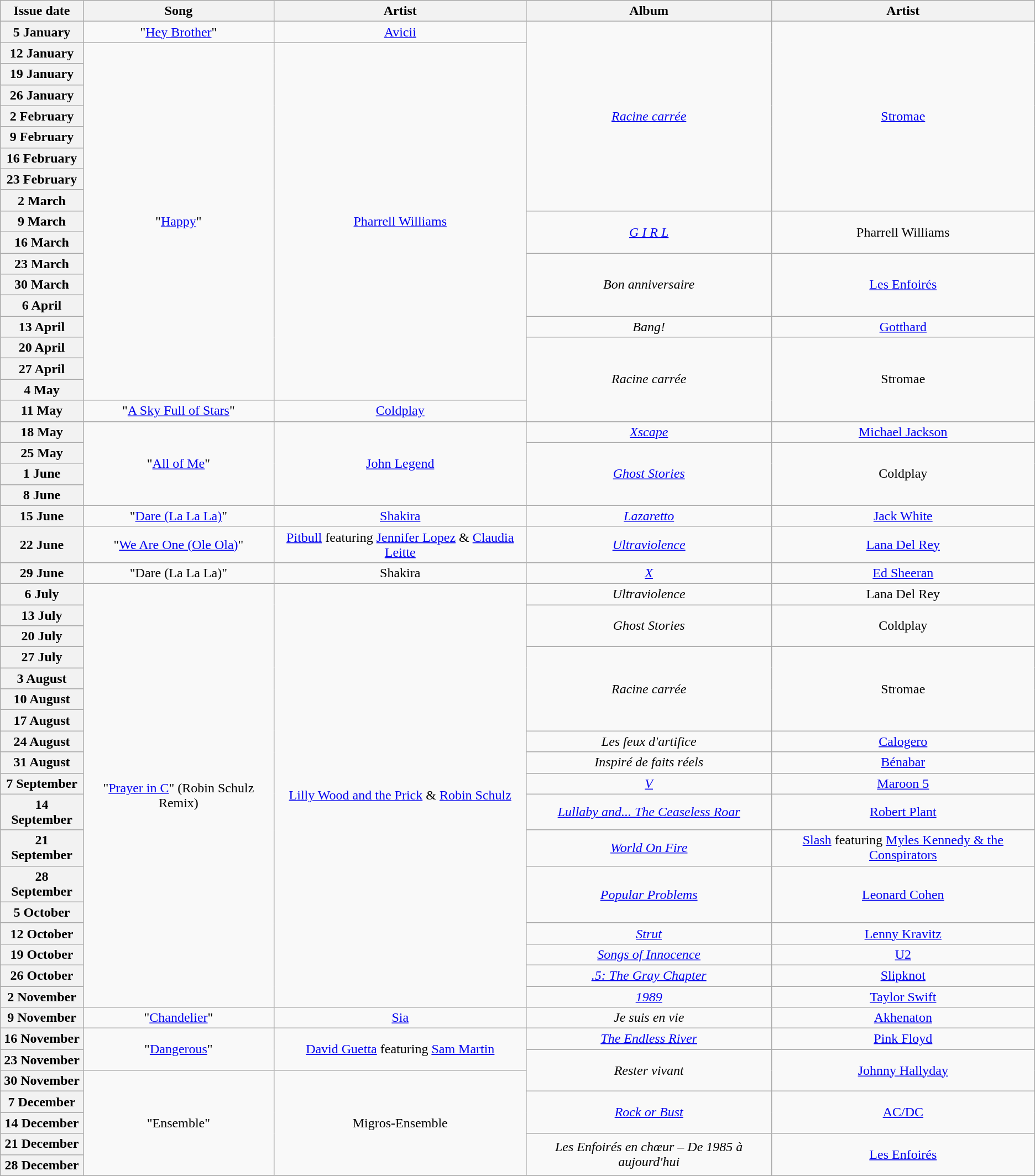<table class="wikitable plainrowheaders" style="text-align:center">
<tr>
<th scope="col">Issue date</th>
<th scope="col">Song</th>
<th scope="col">Artist</th>
<th scope="col">Album</th>
<th scope="col">Artist</th>
</tr>
<tr>
<th scope="row">5 January</th>
<td rowspan="1">"<a href='#'>Hey Brother</a>"</td>
<td rowspan="1"><a href='#'>Avicii</a></td>
<td rowspan="9"><em><a href='#'>Racine carrée</a></em></td>
<td rowspan="9"><a href='#'>Stromae</a></td>
</tr>
<tr>
<th scope="row">12 January</th>
<td rowspan="17">"<a href='#'>Happy</a>"</td>
<td rowspan="17"><a href='#'>Pharrell Williams</a></td>
</tr>
<tr>
<th scope="row">19 January</th>
</tr>
<tr>
<th scope="row">26 January</th>
</tr>
<tr>
<th scope="row">2 February</th>
</tr>
<tr>
<th scope="row">9 February</th>
</tr>
<tr>
<th scope="row">16 February</th>
</tr>
<tr>
<th scope="row">23 February</th>
</tr>
<tr>
<th scope="row">2 March</th>
</tr>
<tr>
<th scope="row">9 March</th>
<td rowspan="2"><em><a href='#'>G I R L</a></em></td>
<td rowspan="2">Pharrell Williams</td>
</tr>
<tr>
<th scope="row">16 March</th>
</tr>
<tr>
<th scope="row">23 March</th>
<td rowspan="3"><em>Bon anniversaire</em></td>
<td rowspan="3"><a href='#'>Les Enfoirés</a></td>
</tr>
<tr>
<th scope="row">30 March</th>
</tr>
<tr>
<th scope="row">6 April</th>
</tr>
<tr>
<th scope="row">13 April</th>
<td rowspan="1"><em>Bang!</em></td>
<td rowspan=1"><a href='#'>Gotthard</a></td>
</tr>
<tr>
<th scope="row">20 April</th>
<td rowspan="4"><em>Racine carrée</em></td>
<td rowspan="4">Stromae</td>
</tr>
<tr>
<th scope="row">27 April</th>
</tr>
<tr>
<th scope="row">4 May</th>
</tr>
<tr>
<th scope="row">11 May</th>
<td rowspan="1">"<a href='#'>A Sky Full of Stars</a>"</td>
<td rowspan="1"><a href='#'>Coldplay</a></td>
</tr>
<tr>
<th scope="row">18 May</th>
<td rowspan="4">"<a href='#'>All of Me</a>"</td>
<td rowspan="4"><a href='#'>John Legend</a></td>
<td rowspan="1"><em><a href='#'>Xscape</a></em></td>
<td rowspan="1"><a href='#'>Michael Jackson</a></td>
</tr>
<tr>
<th scope="row">25 May</th>
<td rowspan="3"><em><a href='#'>Ghost Stories</a></em></td>
<td rowspan="3">Coldplay</td>
</tr>
<tr>
<th scope="row">1 June</th>
</tr>
<tr>
<th scope="row">8 June</th>
</tr>
<tr>
<th scope="row">15 June</th>
<td rowspan="1">"<a href='#'>Dare (La La La)</a>"</td>
<td rowspan="1"><a href='#'>Shakira</a></td>
<td rowspan="1"><em><a href='#'>Lazaretto</a></em></td>
<td rowspan="1"><a href='#'>Jack White</a></td>
</tr>
<tr>
<th scope="row">22 June</th>
<td rowspan="1">"<a href='#'>We Are One (Ole Ola)</a>"</td>
<td rowspan="1"><a href='#'>Pitbull</a> featuring <a href='#'>Jennifer Lopez</a> & <a href='#'>Claudia Leitte</a></td>
<td rowspan="1"><em><a href='#'>Ultraviolence</a></em></td>
<td rowspan="1"><a href='#'>Lana Del Rey</a></td>
</tr>
<tr>
<th scope="row">29 June</th>
<td rowspan="1">"Dare (La La La)"</td>
<td rowspan="1">Shakira</td>
<td rowspan="1"><em><a href='#'>X</a></em></td>
<td rowspan="1"><a href='#'>Ed Sheeran</a></td>
</tr>
<tr>
<th scope="row">6 July</th>
<td rowspan="18">"<a href='#'>Prayer in C</a>" (Robin Schulz Remix)</td>
<td rowspan="18"><a href='#'>Lilly Wood and the Prick</a> & <a href='#'>Robin Schulz</a></td>
<td rowspan="1"><em>Ultraviolence</em></td>
<td rowspan="1">Lana Del Rey</td>
</tr>
<tr>
<th scope="row">13 July</th>
<td rowspan="2"><em>Ghost Stories</em></td>
<td rowspan="2">Coldplay</td>
</tr>
<tr>
<th scope="row">20 July</th>
</tr>
<tr>
<th scope="row">27 July</th>
<td rowspan="4"><em>Racine carrée</em></td>
<td rowspan="4">Stromae</td>
</tr>
<tr>
<th scope="row">3 August</th>
</tr>
<tr>
<th scope="row">10 August</th>
</tr>
<tr>
<th scope="row">17 August</th>
</tr>
<tr>
<th scope="row">24 August</th>
<td rowspan="1"><em>Les feux d'artifice</em></td>
<td rowspan="1"><a href='#'>Calogero</a></td>
</tr>
<tr>
<th scope="row">31 August</th>
<td rowspan="1"><em>Inspiré de faits réels</em></td>
<td rowspan="1"><a href='#'>Bénabar</a></td>
</tr>
<tr>
<th scope="row">7 September</th>
<td rowspan="1"><em><a href='#'>V</a></em></td>
<td rowspan="1"><a href='#'>Maroon 5</a></td>
</tr>
<tr>
<th scope="row">14 September</th>
<td rowspan="1"><em><a href='#'>Lullaby and... The Ceaseless Roar</a></em></td>
<td rowspan="1"><a href='#'>Robert Plant</a></td>
</tr>
<tr>
<th scope="row">21 September</th>
<td rowspan=1><em><a href='#'>World On Fire</a></em></td>
<td rowspan=1><a href='#'>Slash</a> featuring <a href='#'>Myles Kennedy & the Conspirators</a></td>
</tr>
<tr>
<th scope="row">28 September</th>
<td rowspan=2><em><a href='#'>Popular Problems</a></em></td>
<td rowspan=2><a href='#'>Leonard Cohen</a></td>
</tr>
<tr>
<th scope="row">5 October</th>
</tr>
<tr>
<th scope="row">12 October</th>
<td rowspan=1><em><a href='#'>Strut</a></em></td>
<td rowspan=1><a href='#'>Lenny Kravitz</a></td>
</tr>
<tr>
<th scope="row">19 October</th>
<td rowspan=1><em><a href='#'>Songs of Innocence</a></em></td>
<td rowspan=1><a href='#'>U2</a></td>
</tr>
<tr>
<th scope="row">26 October</th>
<td rowspan=1><em><a href='#'>.5: The Gray Chapter</a></em></td>
<td rowspan=1><a href='#'>Slipknot</a></td>
</tr>
<tr>
<th scope="row">2 November</th>
<td rowspan=1><em><a href='#'>1989</a></em></td>
<td rowspan=1><a href='#'>Taylor Swift</a></td>
</tr>
<tr>
<th scope="row">9 November</th>
<td rowspan=1>"<a href='#'>Chandelier</a>"</td>
<td rowspan=1><a href='#'>Sia</a></td>
<td rowspan=1><em>Je suis en vie</em></td>
<td rowspan=1><a href='#'>Akhenaton</a></td>
</tr>
<tr>
<th scope="row">16 November</th>
<td rowspan=2>"<a href='#'>Dangerous</a>"</td>
<td rowspan=2><a href='#'>David Guetta</a> featuring <a href='#'>Sam Martin</a></td>
<td rowspan=1><em><a href='#'>The Endless River</a></em></td>
<td rowspan=1><a href='#'>Pink Floyd</a></td>
</tr>
<tr>
<th scope="row">23 November</th>
<td rowspan=2><em>Rester vivant</em></td>
<td rowspan=2><a href='#'>Johnny Hallyday</a></td>
</tr>
<tr>
<th scope="row">30 November</th>
<td rowspan=5>"Ensemble"</td>
<td rowspan=5>Migros-Ensemble</td>
</tr>
<tr>
<th scope="row">7 December</th>
<td rowspan=2><em><a href='#'>Rock or Bust</a></em></td>
<td rowspan=2><a href='#'>AC/DC</a></td>
</tr>
<tr>
<th scope="row">14 December</th>
</tr>
<tr>
<th scope="row">21 December</th>
<td rowspan=2><em>Les Enfoirés en chœur – De 1985 à aujourd'hui</em></td>
<td rowspan=2><a href='#'>Les Enfoirés</a></td>
</tr>
<tr>
<th scope="row">28 December</th>
</tr>
</table>
